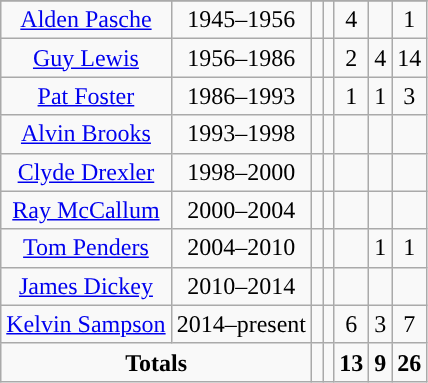<table class="wikitable" style="text-align:center">
<tr>
</tr>
<tr>
<td><a href='#'>Alden Pasche</a></td>
<td>1945–1956</td>
<td></td>
<td></td>
<td>4</td>
<td></td>
<td>1</td>
</tr>
<tr>
<td><a href='#'>Guy Lewis</a></td>
<td>1956–1986</td>
<td></td>
<td></td>
<td>2</td>
<td>4</td>
<td>14</td>
</tr>
<tr>
<td><a href='#'>Pat Foster</a></td>
<td>1986–1993</td>
<td></td>
<td></td>
<td>1</td>
<td>1</td>
<td>3</td>
</tr>
<tr>
<td><a href='#'>Alvin Brooks</a></td>
<td>1993–1998</td>
<td></td>
<td></td>
<td></td>
<td></td>
<td></td>
</tr>
<tr>
<td><a href='#'>Clyde Drexler</a></td>
<td>1998–2000</td>
<td></td>
<td></td>
<td></td>
<td></td>
<td></td>
</tr>
<tr>
<td><a href='#'>Ray McCallum</a></td>
<td>2000–2004</td>
<td></td>
<td></td>
<td></td>
<td></td>
<td></td>
</tr>
<tr>
<td><a href='#'>Tom Penders</a></td>
<td>2004–2010</td>
<td></td>
<td></td>
<td></td>
<td>1</td>
<td>1</td>
</tr>
<tr>
<td><a href='#'>James Dickey</a></td>
<td>2010–2014</td>
<td></td>
<td></td>
<td></td>
<td></td>
<td></td>
</tr>
<tr>
<td><a href='#'>Kelvin Sampson</a></td>
<td>2014–present</td>
<td></td>
<td></td>
<td>6</td>
<td>3</td>
<td>7</td>
</tr>
<tr style="text-align:center; ">
<td colspan="2"><strong>Totals</strong></td>
<td><strong></strong></td>
<td></td>
<td><strong>13</strong></td>
<td><strong>9</strong></td>
<td><strong>26</strong></td>
</tr>
</table>
